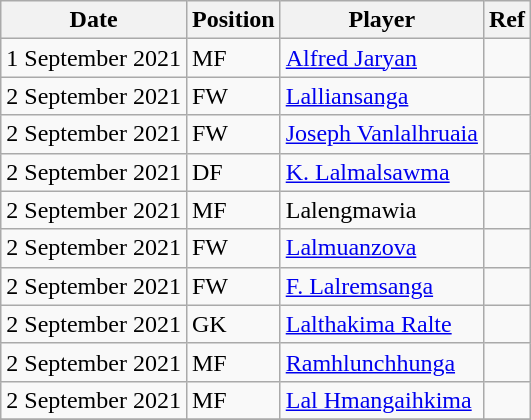<table class="wikitable plainrowheaders" style="text-align:center; text-align:left">
<tr>
<th scope="col">Date</th>
<th scope="col">Position</th>
<th scope="col">Player</th>
<th scope="col">Ref</th>
</tr>
<tr>
<td>1 September 2021</td>
<td>MF</td>
<td><a href='#'>Alfred Jaryan</a></td>
<td></td>
</tr>
<tr>
<td>2 September 2021</td>
<td>FW</td>
<td><a href='#'>Lalliansanga</a></td>
<td></td>
</tr>
<tr>
<td>2 September 2021</td>
<td>FW</td>
<td><a href='#'>Joseph Vanlalhruaia</a></td>
<td></td>
</tr>
<tr>
<td>2 September 2021</td>
<td>DF</td>
<td><a href='#'>K. Lalmalsawma</a></td>
<td></td>
</tr>
<tr>
<td>2 September 2021</td>
<td>MF</td>
<td> Lalengmawia</td>
<td></td>
</tr>
<tr>
<td>2 September 2021</td>
<td>FW</td>
<td><a href='#'>Lalmuanzova</a></td>
<td></td>
</tr>
<tr>
<td>2 September 2021</td>
<td>FW</td>
<td><a href='#'>F. Lalremsanga</a></td>
<td></td>
</tr>
<tr>
<td>2 September 2021</td>
<td>GK</td>
<td><a href='#'>Lalthakima Ralte</a></td>
<td></td>
</tr>
<tr>
<td>2 September 2021</td>
<td>MF</td>
<td><a href='#'>Ramhlunchhunga</a></td>
<td></td>
</tr>
<tr>
<td>2 September 2021</td>
<td>MF</td>
<td><a href='#'>Lal Hmangaihkima</a></td>
<td></td>
</tr>
<tr>
</tr>
</table>
